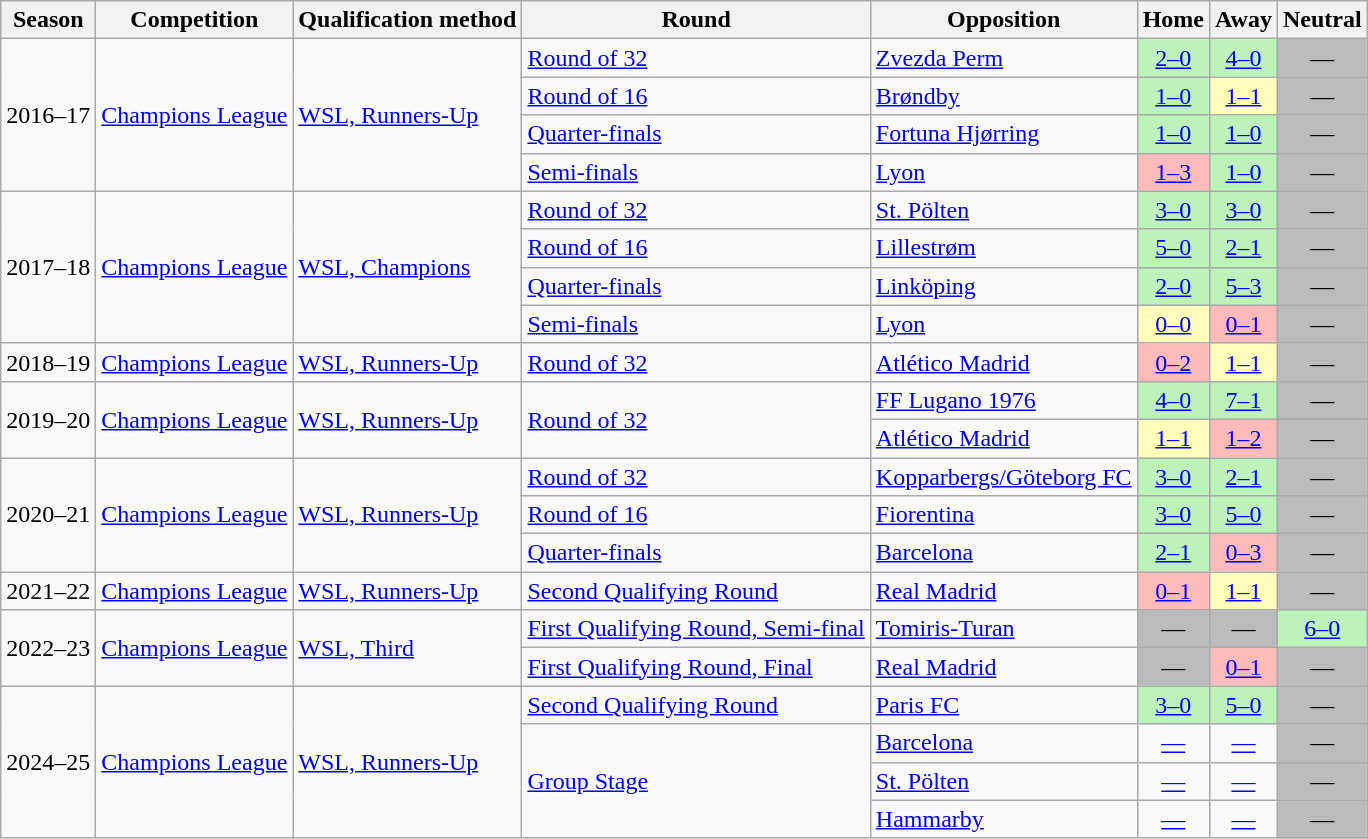<table class="sortable plainrowheaders wikitable">
<tr>
<th scope=col>Season</th>
<th scope=col>Competition</th>
<th scope=col>Qualification method</th>
<th scope=col>Round</th>
<th scope=col>Opposition</th>
<th scope=col>Home</th>
<th scope=col>Away</th>
<th scope=col>Neutral</th>
</tr>
<tr>
<td rowspan="4">2016–17</td>
<td rowspan="4"><a href='#'>Champions League</a></td>
<td rowspan="4"><a href='#'>WSL, Runners-Up</a></td>
<td><a href='#'>Round of 32</a></td>
<td> <a href='#'>Zvezda Perm</a></td>
<td align="center" style="background: #BBF3BB;"><a href='#'>2–0</a></td>
<td align="center" style="background: #BBF3BB;"><a href='#'>4–0</a></td>
<td align="center" style="background: #BBBBBB;">—</td>
</tr>
<tr>
<td><a href='#'>Round of 16</a></td>
<td> <a href='#'>Brøndby</a></td>
<td align="center" style="background: #BBF3BB;"><a href='#'>1–0</a></td>
<td align="center" style="background: #FFFFBB;"><a href='#'>1–1</a></td>
<td align="center" style="background: #BBBBBB;">—</td>
</tr>
<tr>
<td><a href='#'>Quarter-finals</a></td>
<td> <a href='#'>Fortuna Hjørring</a></td>
<td align="center" style="background: #BBF3BB;"><a href='#'>1–0</a></td>
<td align="center" style="background: #BBF3BB;"><a href='#'>1–0</a></td>
<td align="center" style="background: #BBBBBB;">—</td>
</tr>
<tr>
<td><a href='#'>Semi-finals</a></td>
<td> <a href='#'>Lyon</a></td>
<td align="center" style="background: #FFBBBB;"><a href='#'>1–3</a></td>
<td align="center" style="background: #BBF3BB;"><a href='#'>1–0</a></td>
<td align="center" style="background: #BBBBBB;">—</td>
</tr>
<tr>
<td rowspan="4">2017–18</td>
<td rowspan="4"><a href='#'>Champions League</a></td>
<td rowspan="4"><a href='#'>WSL, Champions</a></td>
<td><a href='#'>Round of 32</a></td>
<td> <a href='#'>St. Pölten</a></td>
<td align="center" style="background: #BBF3BB;"><a href='#'>3–0</a></td>
<td align="center" style="background: #BBF3BB;"><a href='#'>3–0</a></td>
<td align="center" style="background: #BBBBBB;">—</td>
</tr>
<tr>
<td><a href='#'>Round of 16</a></td>
<td> <a href='#'>Lillestrøm</a></td>
<td align="center" style="background: #BBF3BB;"><a href='#'>5–0</a></td>
<td align="center" style="background: #BBF3BB;"><a href='#'>2–1</a></td>
<td align="center" style="background: #BBBBBB;">—</td>
</tr>
<tr>
<td><a href='#'>Quarter-finals</a></td>
<td> <a href='#'>Linköping</a></td>
<td align="center" style="background: #BBF3BB;"><a href='#'>2–0</a></td>
<td align="center" style="background: #BBF3BB;"><a href='#'>5–3</a></td>
<td align="center" style="background: #BBBBBB;">—</td>
</tr>
<tr>
<td><a href='#'>Semi-finals</a></td>
<td> <a href='#'>Lyon</a></td>
<td align="center" style="background: #FFFFBB;"><a href='#'>0–0</a></td>
<td align="center" style="background: #FFBBBB;"><a href='#'>0–1</a></td>
<td align="center" style="background: #BBBBBB;">—</td>
</tr>
<tr>
<td>2018–19</td>
<td><a href='#'>Champions League</a></td>
<td><a href='#'>WSL, Runners-Up</a></td>
<td><a href='#'>Round of 32</a></td>
<td> <a href='#'>Atlético Madrid</a></td>
<td align="center" style="background: #FFBBBB;"><a href='#'>0–2</a></td>
<td align="center" style="background: #FFFFBB;"><a href='#'>1–1</a></td>
<td align="center" style="background: #BBBBBB;">—</td>
</tr>
<tr>
<td rowspan=2>2019–20</td>
<td rowspan=2><a href='#'>Champions League</a></td>
<td rowspan=2><a href='#'>WSL, Runners-Up</a></td>
<td rowspan=2><a href='#'>Round of 32</a></td>
<td> <a href='#'>FF Lugano 1976</a></td>
<td align="center" style="background: #BBF3BB;"><a href='#'>4–0</a></td>
<td align="center" style="background: #BBF3BB;"><a href='#'>7–1</a></td>
<td align="center" style="background: #BBBBBB;">—</td>
</tr>
<tr>
<td> <a href='#'>Atlético Madrid</a></td>
<td align="center" style="background: #FFFFBB;"><a href='#'>1–1</a></td>
<td align="center" style="background: #FFBBBB;"><a href='#'>1–2</a></td>
<td align="center" style="background: #BBBBBB;">—</td>
</tr>
<tr>
<td rowspan=3>2020–21</td>
<td rowspan=3><a href='#'>Champions League</a></td>
<td rowspan=3><a href='#'>WSL, Runners-Up</a></td>
<td><a href='#'>Round of 32</a></td>
<td> <a href='#'>Kopparbergs/Göteborg FC</a></td>
<td align=center style="background: #BBF3BB;"><a href='#'>3–0</a></td>
<td align=center style="background: #BBF3BB;"><a href='#'>2–1</a></td>
<td align=center style="background: #BBBBBB;">—</td>
</tr>
<tr>
<td><a href='#'>Round of 16</a></td>
<td> <a href='#'>Fiorentina</a></td>
<td align=center style="background: #BBF3BB;"><a href='#'>3–0</a></td>
<td align=center style="background: #BBF3BB;"><a href='#'>5–0</a></td>
<td align=center style="background: #BBBBBB;">—</td>
</tr>
<tr>
<td><a href='#'>Quarter-finals</a></td>
<td> <a href='#'>Barcelona</a></td>
<td align=center style="background: #BBF3BB;"><a href='#'>2–1</a></td>
<td align=center style="background: #FFBBBB;"><a href='#'>0–3</a></td>
<td align=center style="background: #BBBBBB;">—</td>
</tr>
<tr>
<td>2021–22</td>
<td><a href='#'>Champions League</a></td>
<td><a href='#'>WSL, Runners-Up</a></td>
<td><a href='#'>Second Qualifying Round</a></td>
<td> <a href='#'>Real Madrid</a></td>
<td align="center" style="background: #FFBBBB;"><a href='#'>0–1</a></td>
<td align="center" style="background: #FFFFBB;"><a href='#'>1–1</a></td>
<td align="center" style="background: #BBBBBB;">—</td>
</tr>
<tr>
<td rowspan=2>2022–23</td>
<td rowspan=2><a href='#'>Champions League</a></td>
<td rowspan=2><a href='#'>WSL, Third</a></td>
<td><a href='#'>First Qualifying Round, Semi-final</a></td>
<td> <a href='#'>Tomiris-Turan</a></td>
<td align="center" style="background: #BBBBBB;">—</td>
<td align="center" style="background: #BBBBBB;">—</td>
<td align="center" style="background: #BBF3BB;"><a href='#'>6–0</a></td>
</tr>
<tr>
<td><a href='#'>First Qualifying Round, Final</a></td>
<td> <a href='#'>Real Madrid</a></td>
<td align="center" style="background: #BBBBBB;">—</td>
<td align="center" style="background: #FFBBBB;"><a href='#'>0–1</a></td>
<td align="center" style="background: #BBBBBB;">—</td>
</tr>
<tr>
<td rowspan=4>2024–25</td>
<td rowspan=4><a href='#'>Champions League</a></td>
<td rowspan=4><a href='#'>WSL, Runners-Up</a></td>
<td><a href='#'>Second Qualifying Round</a></td>
<td> <a href='#'>Paris FC</a></td>
<td align="center" style="background: #BBF3BB;"><a href='#'>3–0</a></td>
<td align="center" style="background: #BBF3BB;"><a href='#'>5–0</a></td>
<td align="center" style="background: #BBBBBB;">—</td>
</tr>
<tr>
<td rowspan=3><a href='#'>Group Stage</a></td>
<td> <a href='#'>Barcelona</a></td>
<td align="center" style="background: #;"><a href='#'>—</a></td>
<td align="center" style="background: #;"><a href='#'>—</a></td>
<td align="center" style="background: #BBBBBB;">—</td>
</tr>
<tr>
<td> <a href='#'>St. Pölten</a></td>
<td align="center" style="background: #;"><a href='#'>—</a></td>
<td align="center" style="background: #;"><a href='#'>—</a></td>
<td align="center" style="background: #BBBBBB;">—</td>
</tr>
<tr>
<td> <a href='#'>Hammarby</a></td>
<td align="center" style="background: #;"><a href='#'>—</a></td>
<td align="center" style="background: #;"><a href='#'>—</a></td>
<td align="center" style="background: #BBBBBB;">—</td>
</tr>
</table>
